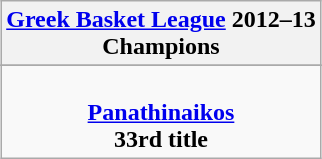<table class="wikitable" style="text-align: center; margin: 0 auto">
<tr>
<th><a href='#'>Greek Basket League</a> 2012–13<br>Champions</th>
</tr>
<tr>
</tr>
<tr>
<td><br><strong><a href='#'>Panathinaikos</a></strong><br><strong>33rd title</strong></td>
</tr>
</table>
